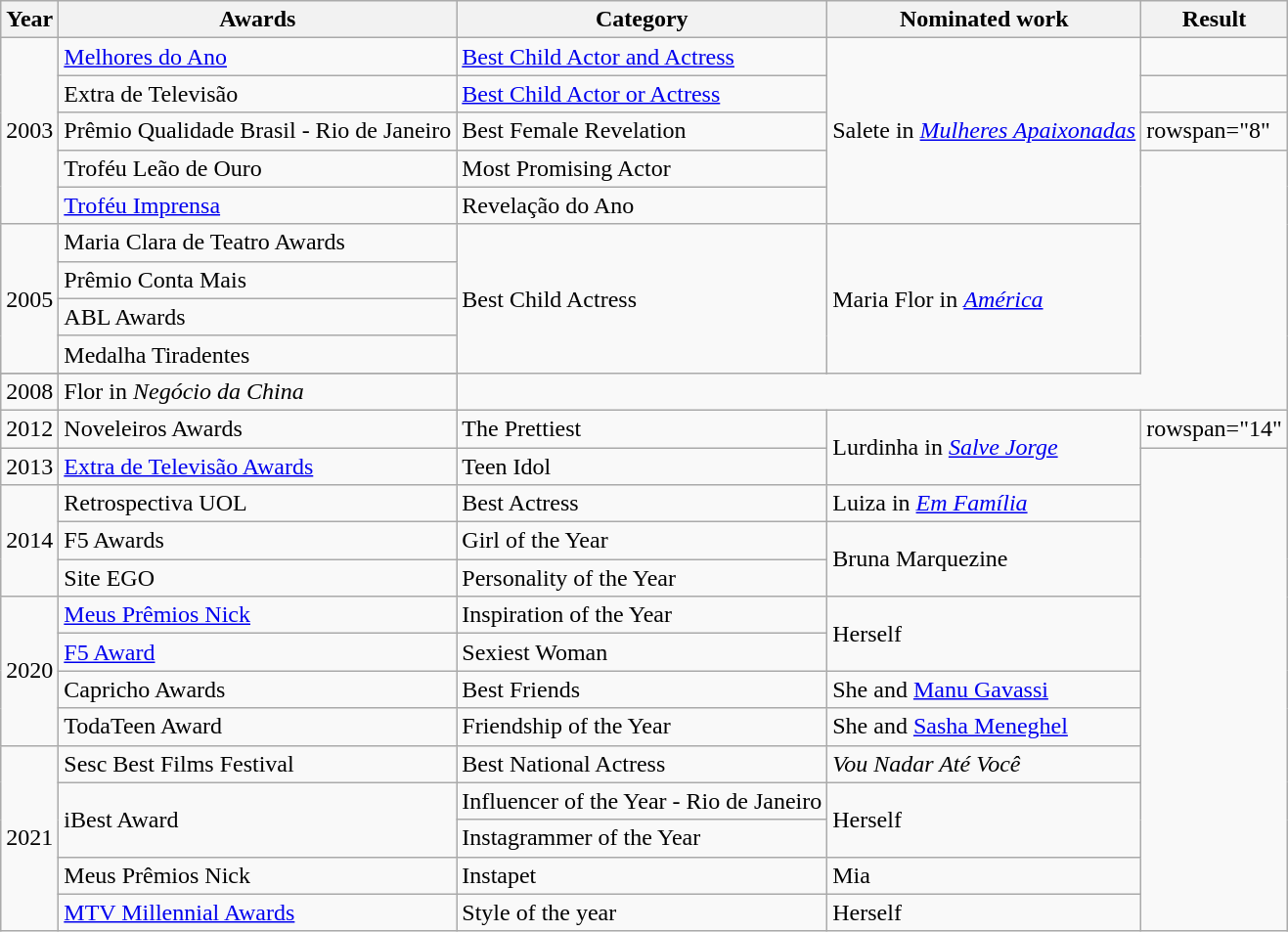<table class="wikitable">
<tr>
<th>Year</th>
<th>Awards</th>
<th>Category</th>
<th>Nominated work</th>
<th>Result</th>
</tr>
<tr>
<td rowspan=5>2003</td>
<td><a href='#'>Melhores do Ano</a></td>
<td><a href='#'>Best Child Actor and Actress</a></td>
<td rowspan="5">Salete in <em><a href='#'>Mulheres Apaixonadas</a></em></td>
<td></td>
</tr>
<tr>
<td>Extra de Televisão</td>
<td><a href='#'>Best Child Actor or Actress</a></td>
<td></td>
</tr>
<tr>
<td>Prêmio Qualidade Brasil - Rio de Janeiro</td>
<td>Best Female Revelation</td>
<td>rowspan="8" </td>
</tr>
<tr>
<td>Troféu Leão de Ouro</td>
<td>Most Promising Actor</td>
</tr>
<tr>
<td><a href='#'>Troféu Imprensa</a></td>
<td>Revelação do Ano</td>
</tr>
<tr>
<td rowspan="4">2005</td>
<td>Maria Clara de Teatro Awards</td>
<td rowspan="5">Best Child Actress</td>
<td rowspan="4">Maria Flor in <em><a href='#'>América</a></em></td>
</tr>
<tr>
<td>Prêmio Conta Mais</td>
</tr>
<tr>
<td>ABL Awards</td>
</tr>
<tr>
<td>Medalha Tiradentes</td>
</tr>
<tr>
</tr>
<tr>
<td>2008</td>
<td>Flor in <em>Negócio da China</em></td>
</tr>
<tr>
<td>2012</td>
<td>Noveleiros Awards</td>
<td>The Prettiest</td>
<td rowspan="2">Lurdinha in <em><a href='#'>Salve Jorge</a></em></td>
<td>rowspan="14" </td>
</tr>
<tr>
<td>2013</td>
<td><a href='#'>Extra de Televisão Awards</a></td>
<td>Teen Idol</td>
</tr>
<tr>
<td rowspan="3">2014</td>
<td>Retrospectiva UOL</td>
<td>Best Actress</td>
<td rowspan="1">Luiza in <em><a href='#'>Em Família</a></em></td>
</tr>
<tr>
<td>F5 Awards</td>
<td>Girl of the Year</td>
<td rowspan="2">Bruna Marquezine</td>
</tr>
<tr>
<td>Site EGO</td>
<td>Personality of the Year</td>
</tr>
<tr>
<td rowspan="4">2020</td>
<td><a href='#'>Meus Prêmios Nick</a></td>
<td>Inspiration of the Year</td>
<td rowspan="2">Herself</td>
</tr>
<tr>
<td><a href='#'>F5 Award</a></td>
<td>Sexiest Woman</td>
</tr>
<tr>
<td>Capricho Awards</td>
<td>Best Friends</td>
<td>She and <a href='#'>Manu Gavassi</a></td>
</tr>
<tr>
<td>TodaTeen Award</td>
<td>Friendship of the Year</td>
<td>She and <a href='#'>Sasha Meneghel</a></td>
</tr>
<tr>
<td rowspan="5">2021</td>
<td>Sesc Best Films Festival</td>
<td>Best National Actress</td>
<td><em>Vou Nadar Até Você</em></td>
</tr>
<tr>
<td rowspan="2">iBest Award</td>
<td>Influencer of the Year - Rio de Janeiro</td>
<td rowspan="2">Herself</td>
</tr>
<tr>
<td>Instagrammer of the Year</td>
</tr>
<tr>
<td>Meus Prêmios Nick</td>
<td>Instapet</td>
<td>Mia</td>
</tr>
<tr>
<td><a href='#'>MTV Millennial Awards</a></td>
<td>Style of the year</td>
<td>Herself</td>
</tr>
</table>
